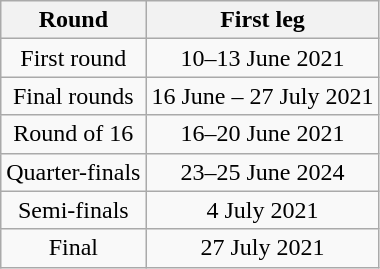<table class="wikitable" style="text-align: center">
<tr>
<th>Round</th>
<th>First leg</th>
</tr>
<tr>
<td>First round</td>
<td>10–13 June 2021</td>
</tr>
<tr>
<td>Final rounds</td>
<td>16 June – 27 July 2021</td>
</tr>
<tr>
<td>Round of 16</td>
<td>16–20 June 2021</td>
</tr>
<tr>
<td>Quarter-finals</td>
<td>23–25 June 2024</td>
</tr>
<tr>
<td>Semi-finals</td>
<td>4 July 2021</td>
</tr>
<tr>
<td>Final</td>
<td>27 July 2021</td>
</tr>
</table>
